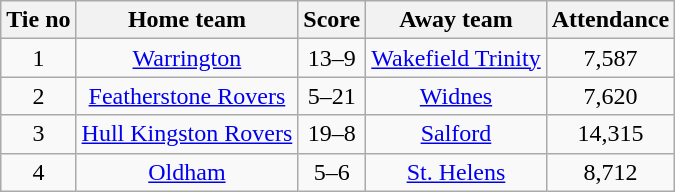<table class="wikitable" style="text-align:center">
<tr>
<th>Tie no</th>
<th>Home team</th>
<th>Score</th>
<th>Away team</th>
<th>Attendance</th>
</tr>
<tr>
<td>1</td>
<td><a href='#'>Warrington</a></td>
<td>13–9</td>
<td><a href='#'>Wakefield Trinity</a></td>
<td>7,587</td>
</tr>
<tr>
<td>2</td>
<td><a href='#'>Featherstone Rovers</a></td>
<td>5–21</td>
<td><a href='#'>Widnes</a></td>
<td>7,620</td>
</tr>
<tr>
<td>3</td>
<td><a href='#'>Hull Kingston Rovers</a></td>
<td>19–8</td>
<td><a href='#'>Salford</a></td>
<td>14,315</td>
</tr>
<tr>
<td>4</td>
<td><a href='#'>Oldham</a></td>
<td>5–6</td>
<td><a href='#'>St. Helens</a></td>
<td>8,712</td>
</tr>
</table>
